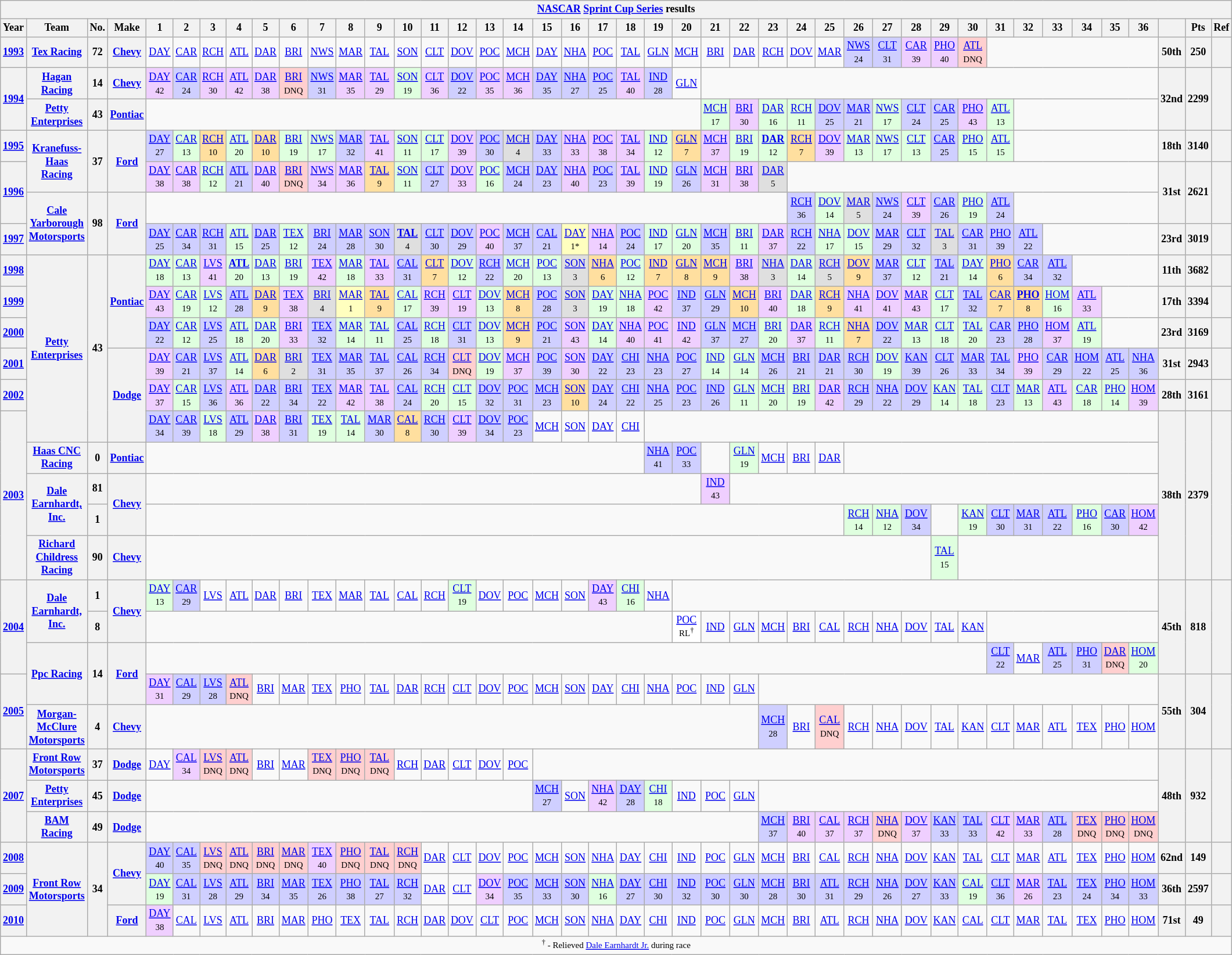<table class="wikitable" style="text-align:center; font-size:75%">
<tr>
<th colspan=45><a href='#'>NASCAR</a> <a href='#'>Sprint Cup Series</a> results</th>
</tr>
<tr>
<th>Year</th>
<th>Team</th>
<th>No.</th>
<th>Make</th>
<th>1</th>
<th>2</th>
<th>3</th>
<th>4</th>
<th>5</th>
<th>6</th>
<th>7</th>
<th>8</th>
<th>9</th>
<th>10</th>
<th>11</th>
<th>12</th>
<th>13</th>
<th>14</th>
<th>15</th>
<th>16</th>
<th>17</th>
<th>18</th>
<th>19</th>
<th>20</th>
<th>21</th>
<th>22</th>
<th>23</th>
<th>24</th>
<th>25</th>
<th>26</th>
<th>27</th>
<th>28</th>
<th>29</th>
<th>30</th>
<th>31</th>
<th>32</th>
<th>33</th>
<th>34</th>
<th>35</th>
<th>36</th>
<th></th>
<th>Pts</th>
<th>Ref</th>
</tr>
<tr>
<th><a href='#'>1993</a></th>
<th><a href='#'>Tex Racing</a></th>
<th>72</th>
<th><a href='#'>Chevy</a></th>
<td><a href='#'>DAY</a></td>
<td><a href='#'>CAR</a></td>
<td><a href='#'>RCH</a></td>
<td><a href='#'>ATL</a></td>
<td><a href='#'>DAR</a></td>
<td><a href='#'>BRI</a></td>
<td><a href='#'>NWS</a></td>
<td><a href='#'>MAR</a></td>
<td><a href='#'>TAL</a></td>
<td><a href='#'>SON</a></td>
<td><a href='#'>CLT</a></td>
<td><a href='#'>DOV</a></td>
<td><a href='#'>POC</a></td>
<td><a href='#'>MCH</a></td>
<td><a href='#'>DAY</a></td>
<td><a href='#'>NHA</a></td>
<td><a href='#'>POC</a></td>
<td><a href='#'>TAL</a></td>
<td><a href='#'>GLN</a></td>
<td><a href='#'>MCH</a></td>
<td><a href='#'>BRI</a></td>
<td><a href='#'>DAR</a></td>
<td><a href='#'>RCH</a></td>
<td><a href='#'>DOV</a></td>
<td><a href='#'>MAR</a></td>
<td style="background:#CFCFFF;"><a href='#'>NWS</a><br><small>24</small></td>
<td style="background:#CFCFFF;"><a href='#'>CLT</a><br><small>31</small></td>
<td style="background:#EFCFFF;"><a href='#'>CAR</a><br><small>39</small></td>
<td style="background:#EFCFFF;"><a href='#'>PHO</a><br><small>40</small></td>
<td style="background:#FFCFCF;"><a href='#'>ATL</a><br><small>DNQ</small></td>
<td colspan=6></td>
<th>50th</th>
<th>250</th>
<th></th>
</tr>
<tr>
<th rowspan=2><a href='#'>1994</a></th>
<th><a href='#'>Hagan Racing</a></th>
<th>14</th>
<th><a href='#'>Chevy</a></th>
<td style="background:#EFCFFF;"><a href='#'>DAY</a><br><small>42</small></td>
<td style="background:#CFCFFF;"><a href='#'>CAR</a><br><small>24</small></td>
<td style="background:#EFCFFF;"><a href='#'>RCH</a><br><small>30</small></td>
<td style="background:#EFCFFF;"><a href='#'>ATL</a><br><small>42</small></td>
<td style="background:#EFCFFF;"><a href='#'>DAR</a><br><small>38</small></td>
<td style="background:#FFCFCF;"><a href='#'>BRI</a><br><small>DNQ</small></td>
<td style="background:#CFCFFF;"><a href='#'>NWS</a><br><small>31</small></td>
<td style="background:#EFCFFF;"><a href='#'>MAR</a><br><small>35</small></td>
<td style="background:#EFCFFF;"><a href='#'>TAL</a><br><small>29</small></td>
<td style="background:#DFFFDF;"><a href='#'>SON</a><br><small>19</small></td>
<td style="background:#EFCFFF;"><a href='#'>CLT</a><br><small>36</small></td>
<td style="background:#CFCFFF;"><a href='#'>DOV</a><br><small>22</small></td>
<td style="background:#EFCFFF;"><a href='#'>POC</a><br><small>35</small></td>
<td style="background:#EFCFFF;"><a href='#'>MCH</a><br><small>36</small></td>
<td style="background:#CFCFFF;"><a href='#'>DAY</a><br><small>35</small></td>
<td style="background:#CFCFFF;"><a href='#'>NHA</a><br><small>27</small></td>
<td style="background:#CFCFFF;"><a href='#'>POC</a><br><small>25</small></td>
<td style="background:#EFCFFF;"><a href='#'>TAL</a><br><small>40</small></td>
<td style="background:#CFCFFF;"><a href='#'>IND</a><br><small>28</small></td>
<td><a href='#'>GLN</a></td>
<td colspan=16></td>
<th rowspan=2>32nd</th>
<th rowspan=2>2299</th>
<th rowspan=2></th>
</tr>
<tr>
<th><a href='#'>Petty Enterprises</a></th>
<th>43</th>
<th><a href='#'>Pontiac</a></th>
<td colspan=20></td>
<td style="background:#DFFFDF;"><a href='#'>MCH</a><br><small>17</small></td>
<td style="background:#EFCFFF;"><a href='#'>BRI</a><br><small>30</small></td>
<td style="background:#DFFFDF;"><a href='#'>DAR</a><br><small>16</small></td>
<td style="background:#DFFFDF;"><a href='#'>RCH</a><br><small>11</small></td>
<td style="background:#CFCFFF;"><a href='#'>DOV</a><br><small>25</small></td>
<td style="background:#CFCFFF;"><a href='#'>MAR</a><br><small>21</small></td>
<td style="background:#DFFFDF;"><a href='#'>NWS</a><br><small>17</small></td>
<td style="background:#CFCFFF;"><a href='#'>CLT</a><br><small>24</small></td>
<td style="background:#CFCFFF;"><a href='#'>CAR</a><br><small>25</small></td>
<td style="background:#EFCFFF;"><a href='#'>PHO</a><br><small>43</small></td>
<td style="background:#DFFFDF;"><a href='#'>ATL</a><br><small>13</small></td>
<td colspan=5></td>
</tr>
<tr>
<th><a href='#'>1995</a></th>
<th rowspan=2><a href='#'>Kranefuss-Haas Racing</a></th>
<th rowspan=2>37</th>
<th rowspan=2><a href='#'>Ford</a></th>
<td style="background:#CFCFFF;"><a href='#'>DAY</a><br><small>27</small></td>
<td style="background:#DFFFDF;"><a href='#'>CAR</a><br><small>13</small></td>
<td style="background:#FFDF9F;"><a href='#'>RCH</a><br><small>10</small></td>
<td style="background:#DFFFDF;"><a href='#'>ATL</a><br><small>20</small></td>
<td style="background:#FFDF9F;"><a href='#'>DAR</a><br><small>10</small></td>
<td style="background:#DFFFDF;"><a href='#'>BRI</a><br><small>19</small></td>
<td style="background:#DFFFDF;"><a href='#'>NWS</a><br><small>17</small></td>
<td style="background:#CFCFFF;"><a href='#'>MAR</a><br><small>32</small></td>
<td style="background:#EFCFFF;"><a href='#'>TAL</a><br><small>41</small></td>
<td style="background:#DFFFDF;"><a href='#'>SON</a><br><small>11</small></td>
<td style="background:#DFFFDF;"><a href='#'>CLT</a><br><small>17</small></td>
<td style="background:#EFCFFF;"><a href='#'>DOV</a><br><small>39</small></td>
<td style="background:#CFCFFF;"><a href='#'>POC</a><br><small>30</small></td>
<td style="background:#DFDFDF;"><a href='#'>MCH</a><br><small>4</small></td>
<td style="background:#CFCFFF;"><a href='#'>DAY</a><br><small>33</small></td>
<td style="background:#EFCFFF;"><a href='#'>NHA</a><br><small>33</small></td>
<td style="background:#EFCFFF;"><a href='#'>POC</a><br><small>38</small></td>
<td style="background:#EFCFFF;"><a href='#'>TAL</a><br><small>34</small></td>
<td style="background:#DFFFDF;"><a href='#'>IND</a><br><small>12</small></td>
<td style="background:#FFDF9F;"><a href='#'>GLN</a><br><small>7</small></td>
<td style="background:#EFCFFF;"><a href='#'>MCH</a><br><small>37</small></td>
<td style="background:#DFFFDF;"><a href='#'>BRI</a><br><small>19</small></td>
<td style="background:#DFFFDF;"><strong><a href='#'>DAR</a></strong><br><small>12</small></td>
<td style="background:#FFDF9F;"><a href='#'>RCH</a><br><small>7</small></td>
<td style="background:#EFCFFF;"><a href='#'>DOV</a><br><small>39</small></td>
<td style="background:#DFFFDF;"><a href='#'>MAR</a><br><small>13</small></td>
<td style="background:#DFFFDF;"><a href='#'>NWS</a><br><small>17</small></td>
<td style="background:#DFFFDF;"><a href='#'>CLT</a><br><small>13</small></td>
<td style="background:#CFCFFF;"><a href='#'>CAR</a><br><small>25</small></td>
<td style="background:#DFFFDF;"><a href='#'>PHO</a><br><small>15</small></td>
<td style="background:#DFFFDF;"><a href='#'>ATL</a><br><small>15</small></td>
<td colspan=5></td>
<th>18th</th>
<th>3140</th>
<th></th>
</tr>
<tr>
<th rowspan=2><a href='#'>1996</a></th>
<td style="background:#EFCFFF;"><a href='#'>DAY</a><br><small>38</small></td>
<td style="background:#EFCFFF;"><a href='#'>CAR</a><br><small>38</small></td>
<td style="background:#DFFFDF;"><a href='#'>RCH</a><br><small>12</small></td>
<td style="background:#CFCFFF;"><a href='#'>ATL</a><br><small>21</small></td>
<td style="background:#EFCFFF;"><a href='#'>DAR</a><br><small>40</small></td>
<td style="background:#FFCFCF;"><a href='#'>BRI</a><br><small>DNQ</small></td>
<td style="background:#EFCFFF;"><a href='#'>NWS</a><br><small>34</small></td>
<td style="background:#EFCFFF;"><a href='#'>MAR</a><br><small>36</small></td>
<td style="background:#FFDF9F;"><a href='#'>TAL</a><br><small>9</small></td>
<td style="background:#DFFFDF;"><a href='#'>SON</a><br><small>11</small></td>
<td style="background:#CFCFFF;"><a href='#'>CLT</a><br><small>27</small></td>
<td style="background:#EFCFFF;"><a href='#'>DOV</a><br><small>33</small></td>
<td style="background:#DFFFDF;"><a href='#'>POC</a><br><small>16</small></td>
<td style="background:#CFCFFF;"><a href='#'>MCH</a><br><small>24</small></td>
<td style="background:#CFCFFF;"><a href='#'>DAY</a><br><small>23</small></td>
<td style="background:#EFCFFF;"><a href='#'>NHA</a><br><small>40</small></td>
<td style="background:#CFCFFF;"><a href='#'>POC</a><br><small>23</small></td>
<td style="background:#EFCFFF;"><a href='#'>TAL</a><br><small>39</small></td>
<td style="background:#DFFFDF;"><a href='#'>IND</a><br><small>19</small></td>
<td style="background:#CFCFFF;"><a href='#'>GLN</a><br><small>26</small></td>
<td style="background:#EFCFFF;"><a href='#'>MCH</a><br><small>31</small></td>
<td style="background:#EFCFFF;"><a href='#'>BRI</a><br><small>38</small></td>
<td style="background:#DFDFDF;"><a href='#'>DAR</a><br><small>5</small></td>
<td colspan=13></td>
<th rowspan=2>31st</th>
<th rowspan=2>2621</th>
<th rowspan=2></th>
</tr>
<tr>
<th rowspan=2><a href='#'>Cale Yarborough Motorsports</a></th>
<th rowspan=2>98</th>
<th rowspan=2><a href='#'>Ford</a></th>
<td colspan=23></td>
<td style="background:#CFCFFF;"><a href='#'>RCH</a><br><small>36</small></td>
<td style="background:#DFFFDF;"><a href='#'>DOV</a><br><small>14</small></td>
<td style="background:#DFDFDF;"><a href='#'>MAR</a><br><small>5</small></td>
<td style="background:#CFCFFF;"><a href='#'>NWS</a><br><small>24</small></td>
<td style="background:#EFCFFF;"><a href='#'>CLT</a><br><small>39</small></td>
<td style="background:#CFCFFF;"><a href='#'>CAR</a><br><small>26</small></td>
<td style="background:#DFFFDF;"><a href='#'>PHO</a><br><small>19</small></td>
<td style="background:#CFCFFF;"><a href='#'>ATL</a><br><small>24</small></td>
<td colspan=5></td>
</tr>
<tr>
<th><a href='#'>1997</a></th>
<td style="background:#CFCFFF;"><a href='#'>DAY</a><br><small>25</small></td>
<td style="background:#CFCFFF;"><a href='#'>CAR</a><br><small>34</small></td>
<td style="background:#CFCFFF;"><a href='#'>RCH</a><br><small>31</small></td>
<td style="background:#DFFFDF;"><a href='#'>ATL</a><br><small>15</small></td>
<td style="background:#CFCFFF;"><a href='#'>DAR</a><br><small>25</small></td>
<td style="background:#DFFFDF;"><a href='#'>TEX</a><br><small>12</small></td>
<td style="background:#CFCFFF;"><a href='#'>BRI</a><br><small>24</small></td>
<td style="background:#CFCFFF;"><a href='#'>MAR</a><br><small>28</small></td>
<td style="background:#CFCFFF;"><a href='#'>SON</a><br><small>30</small></td>
<td style="background:#DFDFDF;"><strong><a href='#'>TAL</a></strong><br><small>4</small></td>
<td style="background:#CFCFFF;"><a href='#'>CLT</a><br><small>30</small></td>
<td style="background:#CFCFFF;"><a href='#'>DOV</a><br><small>29</small></td>
<td style="background:#EFCFFF;"><a href='#'>POC</a><br><small>40</small></td>
<td style="background:#CFCFFF;"><a href='#'>MCH</a><br><small>37</small></td>
<td style="background:#CFCFFF;"><a href='#'>CAL</a><br><small>21</small></td>
<td style="background:#FFFFBF;"><a href='#'>DAY</a><br><small>1*</small></td>
<td style="background:#EFCFFF;"><a href='#'>NHA</a><br><small>14</small></td>
<td style="background:#CFCFFF;"><a href='#'>POC</a><br><small>24</small></td>
<td style="background:#DFFFDF;"><a href='#'>IND</a><br><small>17</small></td>
<td style="background:#DFFFDF;"><a href='#'>GLN</a><br><small>20</small></td>
<td style="background:#CFCFFF;"><a href='#'>MCH</a><br><small>35</small></td>
<td style="background:#DFFFDF;"><a href='#'>BRI</a><br><small>11</small></td>
<td style="background:#EFCFFF;"><a href='#'>DAR</a><br><small>37</small></td>
<td style="background:#CFCFFF;"><a href='#'>RCH</a><br><small>22</small></td>
<td style="background:#DFFFDF;"><a href='#'>NHA</a><br><small>17</small></td>
<td style="background:#DFFFDF;"><a href='#'>DOV</a><br><small>15</small></td>
<td style="background:#CFCFFF;"><a href='#'>MAR</a><br><small>29</small></td>
<td style="background:#CFCFFF;"><a href='#'>CLT</a><br><small>32</small></td>
<td style="background:#DFDFDF;"><a href='#'>TAL</a><br><small>3</small></td>
<td style="background:#CFCFFF;"><a href='#'>CAR</a><br><small>31</small></td>
<td style="background:#CFCFFF;"><a href='#'>PHO</a><br><small>39</small></td>
<td style="background:#CFCFFF;"><a href='#'>ATL</a><br><small>22</small></td>
<td colspan=4></td>
<th>23rd</th>
<th>3019</th>
<th></th>
</tr>
<tr>
<th><a href='#'>1998</a></th>
<th rowspan=6><a href='#'>Petty Enterprises</a></th>
<th rowspan=6>43</th>
<th rowspan=3><a href='#'>Pontiac</a></th>
<td style="background:#DFFFDF;"><a href='#'>DAY</a><br><small>18</small></td>
<td style="background:#DFFFDF;"><a href='#'>CAR</a><br><small>13</small></td>
<td style="background:#EFCFFF;"><a href='#'>LVS</a><br><small>41</small></td>
<td style="background:#DFFFDF;"><strong><a href='#'>ATL</a></strong><br><small>20</small></td>
<td style="background:#DFFFDF;"><a href='#'>DAR</a><br><small>13</small></td>
<td style="background:#DFFFDF;"><a href='#'>BRI</a><br><small>19</small></td>
<td style="background:#EFCFFF;"><a href='#'>TEX</a><br><small>42</small></td>
<td style="background:#DFFFDF;"><a href='#'>MAR</a><br><small>18</small></td>
<td style="background:#EFCFFF;"><a href='#'>TAL</a><br><small>33</small></td>
<td style="background:#CFCFFF;"><a href='#'>CAL</a><br><small>31</small></td>
<td style="background:#FFDF9F;"><a href='#'>CLT</a><br><small>7</small></td>
<td style="background:#DFFFDF;"><a href='#'>DOV</a><br><small>12</small></td>
<td style="background:#CFCFFF;"><a href='#'>RCH</a><br><small>22</small></td>
<td style="background:#DFFFDF;"><a href='#'>MCH</a><br><small>20</small></td>
<td style="background:#DFFFDF;"><a href='#'>POC</a><br><small>13</small></td>
<td style="background:#DFDFDF;"><a href='#'>SON</a><br><small>3</small></td>
<td style="background:#FFDF9F;"><a href='#'>NHA</a><br><small>6</small></td>
<td style="background:#DFFFDF;"><a href='#'>POC</a><br><small>12</small></td>
<td style="background:#FFDF9F;"><a href='#'>IND</a><br><small>7</small></td>
<td style="background:#FFDF9F;"><a href='#'>GLN</a><br><small>8</small></td>
<td style="background:#FFDF9F;"><a href='#'>MCH</a><br><small>9</small></td>
<td style="background:#EFCFFF;"><a href='#'>BRI</a><br><small>38</small></td>
<td style="background:#DFDFDF;"><a href='#'>NHA</a><br><small>3</small></td>
<td style="background:#DFFFDF;"><a href='#'>DAR</a><br><small>14</small></td>
<td style="background:#DFDFDF;"><a href='#'>RCH</a><br><small>5</small></td>
<td style="background:#FFDF9F;"><a href='#'>DOV</a><br><small>9</small></td>
<td style="background:#CFCFFF;"><a href='#'>MAR</a><br><small>37</small></td>
<td style="background:#DFFFDF;"><a href='#'>CLT</a><br><small>12</small></td>
<td style="background:#CFCFFF;"><a href='#'>TAL</a><br><small>21</small></td>
<td style="background:#DFFFDF;"><a href='#'>DAY</a><br><small>14</small></td>
<td style="background:#FFDF9F;"><a href='#'>PHO</a><br><small>6</small></td>
<td style="background:#CFCFFF;"><a href='#'>CAR</a><br><small>34</small></td>
<td style="background:#CFCFFF;"><a href='#'>ATL</a><br><small>32</small></td>
<td colspan=3></td>
<th>11th</th>
<th>3682</th>
<th></th>
</tr>
<tr>
<th><a href='#'>1999</a></th>
<td style="background:#EFCFFF;"><a href='#'>DAY</a><br><small>43</small></td>
<td style="background:#DFFFDF;"><a href='#'>CAR</a><br><small>19</small></td>
<td style="background:#DFFFDF;"><a href='#'>LVS</a><br><small>12</small></td>
<td style="background:#CFCFFF;"><a href='#'>ATL</a><br><small>28</small></td>
<td style="background:#FFDF9F;"><a href='#'>DAR</a><br><small>9</small></td>
<td style="background:#EFCFFF;"><a href='#'>TEX</a><br><small>38</small></td>
<td style="background:#DFDFDF;"><a href='#'>BRI</a><br><small>4</small></td>
<td style="background:#FFFFBF;"><a href='#'>MAR</a><br><small>1</small></td>
<td style="background:#FFDF9F;"><a href='#'>TAL</a><br><small>9</small></td>
<td style="background:#DFFFDF;"><a href='#'>CAL</a><br><small>17</small></td>
<td style="background:#EFCFFF;"><a href='#'>RCH</a><br><small>39</small></td>
<td style="background:#EFCFFF;"><a href='#'>CLT</a><br><small>19</small></td>
<td style="background:#DFFFDF;"><a href='#'>DOV</a><br><small>13</small></td>
<td style="background:#FFDF9F;"><a href='#'>MCH</a><br><small>8</small></td>
<td style="background:#CFCFFF;"><a href='#'>POC</a><br><small>28</small></td>
<td style="background:#DFDFDF;"><a href='#'>SON</a><br><small>3</small></td>
<td style="background:#DFFFDF;"><a href='#'>DAY</a><br><small>19</small></td>
<td style="background:#DFFFDF;"><a href='#'>NHA</a><br><small>18</small></td>
<td style="background:#EFCFFF;"><a href='#'>POC</a><br><small>42</small></td>
<td style="background:#CFCFFF;"><a href='#'>IND</a><br><small>37</small></td>
<td style="background:#CFCFFF;"><a href='#'>GLN</a><br><small>29</small></td>
<td style="background:#FFDF9F;"><a href='#'>MCH</a><br><small>10</small></td>
<td style="background:#EFCFFF;"><a href='#'>BRI</a><br><small>40</small></td>
<td style="background:#DFFFDF;"><a href='#'>DAR</a><br><small>18</small></td>
<td style="background:#FFDF9F;"><a href='#'>RCH</a><br><small>9</small></td>
<td style="background:#EFCFFF;"><a href='#'>NHA</a><br><small>41</small></td>
<td style="background:#EFCFFF;"><a href='#'>DOV</a><br><small>41</small></td>
<td style="background:#EFCFFF;"><a href='#'>MAR</a><br><small>43</small></td>
<td style="background:#DFFFDF;"><a href='#'>CLT</a><br><small>17</small></td>
<td style="background:#CFCFFF;"><a href='#'>TAL</a><br><small>32</small></td>
<td style="background:#FFDF9F;"><a href='#'>CAR</a><br><small>7</small></td>
<td style="background:#FFDF9F;"><strong><a href='#'>PHO</a></strong><br><small>8</small></td>
<td style="background:#DFFFDF;"><a href='#'>HOM</a><br><small>16</small></td>
<td style="background:#EFCFFF;"><a href='#'>ATL</a><br><small>33</small></td>
<td colspan=2></td>
<th>17th</th>
<th>3394</th>
<th></th>
</tr>
<tr>
<th><a href='#'>2000</a></th>
<td style="background:#CFCFFF;"><a href='#'>DAY</a><br><small>22</small></td>
<td style="background:#DFFFDF;"><a href='#'>CAR</a><br><small>12</small></td>
<td style="background:#CFCFFF;"><a href='#'>LVS</a><br><small>25</small></td>
<td style="background:#DFFFDF;"><a href='#'>ATL</a><br><small>18</small></td>
<td style="background:#DFFFDF;"><a href='#'>DAR</a><br><small>20</small></td>
<td style="background:#EFCFFF;"><a href='#'>BRI</a><br><small>33</small></td>
<td style="background:#CFCFFF;"><a href='#'>TEX</a><br><small>32</small></td>
<td style="background:#DFFFDF;"><a href='#'>MAR</a><br><small>14</small></td>
<td style="background:#DFFFDF;"><a href='#'>TAL</a><br><small>11</small></td>
<td style="background:#CFCFFF;"><a href='#'>CAL</a><br><small>25</small></td>
<td style="background:#DFFFDF;"><a href='#'>RCH</a><br><small>18</small></td>
<td style="background:#CFCFFF;"><a href='#'>CLT</a><br><small>31</small></td>
<td style="background:#DFFFDF;"><a href='#'>DOV</a><br><small>13</small></td>
<td style="background:#FFDF9F;"><a href='#'>MCH</a><br><small>9</small></td>
<td style="background:#CFCFFF;"><a href='#'>POC</a><br><small>21</small></td>
<td style="background:#EFCFFF;"><a href='#'>SON</a><br><small>43</small></td>
<td style="background:#DFFFDF;"><a href='#'>DAY</a><br><small>14</small></td>
<td style="background:#EFCFFF;"><a href='#'>NHA</a><br><small>40</small></td>
<td style="background:#EFCFFF;"><a href='#'>POC</a><br><small>41</small></td>
<td style="background:#EFCFFF;"><a href='#'>IND</a><br><small>42</small></td>
<td style="background:#CFCFFF;"><a href='#'>GLN</a><br><small>37</small></td>
<td style="background:#CFCFFF;"><a href='#'>MCH</a><br><small>27</small></td>
<td style="background:#DFFFDF;"><a href='#'>BRI</a><br><small>20</small></td>
<td style="background:#EFCFFF;"><a href='#'>DAR</a><br><small>37</small></td>
<td style="background:#DFFFDF;"><a href='#'>RCH</a><br><small>11</small></td>
<td style="background:#FFDF9F;"><a href='#'>NHA</a><br><small>7</small></td>
<td style="background:#CFCFFF;"><a href='#'>DOV</a><br><small>22</small></td>
<td style="background:#DFFFDF;"><a href='#'>MAR</a><br><small>13</small></td>
<td style="background:#DFFFDF;"><a href='#'>CLT</a><br><small>18</small></td>
<td style="background:#DFFFDF;"><a href='#'>TAL</a><br><small>20</small></td>
<td style="background:#CFCFFF;"><a href='#'>CAR</a><br><small>23</small></td>
<td style="background:#CFCFFF;"><a href='#'>PHO</a><br><small>28</small></td>
<td style="background:#EFCFFF;"><a href='#'>HOM</a><br><small>37</small></td>
<td style="background:#DFFFDF;"><a href='#'>ATL</a><br><small>19</small></td>
<td colspan=2></td>
<th>23rd</th>
<th>3169</th>
<th></th>
</tr>
<tr>
<th><a href='#'>2001</a></th>
<th rowspan=3><a href='#'>Dodge</a></th>
<td style="background:#EFCFFF;"><a href='#'>DAY</a><br><small>39</small></td>
<td style="background:#CFCFFF;"><a href='#'>CAR</a><br><small>21</small></td>
<td style="background:#CFCFFF;"><a href='#'>LVS</a><br><small>37</small></td>
<td style="background:#DFFFDF;"><a href='#'>ATL</a><br><small>14</small></td>
<td style="background:#FFDF9F;"><a href='#'>DAR</a><br><small>6</small></td>
<td style="background:#DFDFDF;"><a href='#'>BRI</a><br><small>2</small></td>
<td style="background:#CFCFFF;"><a href='#'>TEX</a><br><small>31</small></td>
<td style="background:#CFCFFF;"><a href='#'>MAR</a><br><small>35</small></td>
<td style="background:#CFCFFF;"><a href='#'>TAL</a><br><small>37</small></td>
<td style="background:#CFCFFF;"><a href='#'>CAL</a><br><small>26</small></td>
<td style="background:#CFCFFF;"><a href='#'>RCH</a><br><small>34</small></td>
<td style="background:#FFCFCF;"><a href='#'>CLT</a><br><small>DNQ</small></td>
<td style="background:#DFFFDF;"><a href='#'>DOV</a><br><small>19</small></td>
<td style="background:#EFCFFF;"><a href='#'>MCH</a><br><small>37</small></td>
<td style="background:#CFCFFF;"><a href='#'>POC</a><br><small>39</small></td>
<td style="background:#EFCFFF;"><a href='#'>SON</a><br><small>30</small></td>
<td style="background:#CFCFFF;"><a href='#'>DAY</a><br><small>22</small></td>
<td style="background:#CFCFFF;"><a href='#'>CHI</a><br><small>23</small></td>
<td style="background:#CFCFFF;"><a href='#'>NHA</a><br><small>23</small></td>
<td style="background:#CFCFFF;"><a href='#'>POC</a><br><small>27</small></td>
<td style="background:#DFFFDF;"><a href='#'>IND</a><br><small>14</small></td>
<td style="background:#DFFFDF;"><a href='#'>GLN</a><br><small>14</small></td>
<td style="background:#CFCFFF;"><a href='#'>MCH</a><br><small>26</small></td>
<td style="background:#CFCFFF;"><a href='#'>BRI</a><br><small>21</small></td>
<td style="background:#CFCFFF;"><a href='#'>DAR</a><br><small>21</small></td>
<td style="background:#CFCFFF;"><a href='#'>RCH</a><br><small>30</small></td>
<td style="background:#DFFFDF;"><a href='#'>DOV</a><br><small>19</small></td>
<td style="background:#CFCFFF;"><a href='#'>KAN</a><br><small>39</small></td>
<td style="background:#CFCFFF;"><a href='#'>CLT</a><br><small>26</small></td>
<td style="background:#CFCFFF;"><a href='#'>MAR</a><br><small>33</small></td>
<td style="background:#CFCFFF;"><a href='#'>TAL</a><br><small>34</small></td>
<td style="background:#EFCFFF;"><a href='#'>PHO</a><br><small>39</small></td>
<td style="background:#CFCFFF;"><a href='#'>CAR</a><br><small>29</small></td>
<td style="background:#CFCFFF;"><a href='#'>HOM</a><br><small>22</small></td>
<td style="background:#CFCFFF;"><a href='#'>ATL</a><br><small>25</small></td>
<td style="background:#CFCFFF;"><a href='#'>NHA</a><br><small>36</small></td>
<th>31st</th>
<th>2943</th>
<th></th>
</tr>
<tr>
<th><a href='#'>2002</a></th>
<td style="background:#EFCFFF;"><a href='#'>DAY</a><br><small>37</small></td>
<td style="background:#DFFFDF;"><a href='#'>CAR</a><br><small>15</small></td>
<td style="background:#CFCFFF;"><a href='#'>LVS</a><br><small>36</small></td>
<td style="background:#EFCFFF;"><a href='#'>ATL</a><br><small>36</small></td>
<td style="background:#CFCFFF;"><a href='#'>DAR</a><br><small>22</small></td>
<td style="background:#CFCFFF;"><a href='#'>BRI</a><br><small>34</small></td>
<td style="background:#CFCFFF;"><a href='#'>TEX</a><br><small>22</small></td>
<td style="background:#EFCFFF;"><a href='#'>MAR</a><br><small>42</small></td>
<td style="background:#EFCFFF;"><a href='#'>TAL</a><br><small>38</small></td>
<td style="background:#CFCFFF;"><a href='#'>CAL</a><br><small>24</small></td>
<td style="background:#DFFFDF;"><a href='#'>RCH</a><br><small>20</small></td>
<td style="background:#DFFFDF;"><a href='#'>CLT</a><br><small>15</small></td>
<td style="background:#CFCFFF;"><a href='#'>DOV</a><br><small>32</small></td>
<td style="background:#CFCFFF;"><a href='#'>POC</a><br><small>31</small></td>
<td style="background:#CFCFFF;"><a href='#'>MCH</a><br><small>23</small></td>
<td style="background:#FFDF9F;"><a href='#'>SON</a><br><small>10</small></td>
<td style="background:#CFCFFF;"><a href='#'>DAY</a><br><small>24</small></td>
<td style="background:#CFCFFF;"><a href='#'>CHI</a><br><small>22</small></td>
<td style="background:#CFCFFF;"><a href='#'>NHA</a><br><small>25</small></td>
<td style="background:#CFCFFF;"><a href='#'>POC</a><br><small>23</small></td>
<td style="background:#CFCFFF;"><a href='#'>IND</a><br><small>26</small></td>
<td style="background:#DFFFDF;"><a href='#'>GLN</a><br><small>11</small></td>
<td style="background:#DFFFDF;"><a href='#'>MCH</a><br><small>20</small></td>
<td style="background:#DFFFDF;"><a href='#'>BRI</a><br><small>19</small></td>
<td style="background:#EFCFFF;"><a href='#'>DAR</a><br><small>42</small></td>
<td style="background:#CFCFFF;"><a href='#'>RCH</a><br><small>29</small></td>
<td style="background:#CFCFFF;"><a href='#'>NHA</a><br><small>22</small></td>
<td style="background:#CFCFFF;"><a href='#'>DOV</a><br><small>29</small></td>
<td style="background:#DFFFDF;"><a href='#'>KAN</a><br><small>14</small></td>
<td style="background:#DFFFDF;"><a href='#'>TAL</a><br><small>18</small></td>
<td style="background:#CFCFFF;"><a href='#'>CLT</a><br><small>23</small></td>
<td style="background:#DFFFDF;"><a href='#'>MAR</a><br><small>13</small></td>
<td style="background:#EFCFFF;"><a href='#'>ATL</a><br><small>43</small></td>
<td style="background:#DFFFDF;"><a href='#'>CAR</a><br><small>18</small></td>
<td style="background:#DFFFDF;"><a href='#'>PHO</a><br><small>14</small></td>
<td style="background:#EFCFFF;"><a href='#'>HOM</a><br><small>39</small></td>
<th>28th</th>
<th>3161</th>
<th></th>
</tr>
<tr>
<th rowspan=5><a href='#'>2003</a></th>
<td style="background:#CFCFFF;"><a href='#'>DAY</a><br><small>34</small></td>
<td style="background:#CFCFFF;"><a href='#'>CAR</a><br><small>39</small></td>
<td style="background:#DFFFDF;"><a href='#'>LVS</a><br><small>18</small></td>
<td style="background:#CFCFFF;"><a href='#'>ATL</a><br><small>29</small></td>
<td style="background:#EFCFFF;"><a href='#'>DAR</a><br><small>38</small></td>
<td style="background:#CFCFFF;"><a href='#'>BRI</a><br><small>31</small></td>
<td style="background:#DFFFDF;"><a href='#'>TEX</a><br><small>19</small></td>
<td style="background:#DFFFDF;"><a href='#'>TAL</a><br><small>14</small></td>
<td style="background:#CFCFFF;"><a href='#'>MAR</a><br><small>30</small></td>
<td style="background:#FFDF9F;"><a href='#'>CAL</a><br><small>8</small></td>
<td style="background:#CFCFFF;"><a href='#'>RCH</a><br><small>30</small></td>
<td style="background:#EFCFFF;"><a href='#'>CLT</a><br><small>39</small></td>
<td style="background:#CFCFFF;"><a href='#'>DOV</a><br><small>34</small></td>
<td style="background:#CFCFFF;"><a href='#'>POC</a><br><small>23</small></td>
<td><a href='#'>MCH</a></td>
<td><a href='#'>SON</a></td>
<td><a href='#'>DAY</a></td>
<td><a href='#'>CHI</a></td>
<td colspan=18></td>
<th rowspan=5>38th</th>
<th rowspan=5>2379</th>
<th rowspan=5></th>
</tr>
<tr>
<th><a href='#'>Haas CNC Racing</a></th>
<th>0</th>
<th><a href='#'>Pontiac</a></th>
<td colspan=18></td>
<td style="background:#CFCFFF;"><a href='#'>NHA</a><br><small>41</small></td>
<td style="background:#CFCFFF;"><a href='#'>POC</a><br><small>33</small></td>
<td></td>
<td style="background:#DFFFDF;"><a href='#'>GLN</a><br><small>19</small></td>
<td><a href='#'>MCH</a></td>
<td><a href='#'>BRI</a></td>
<td><a href='#'>DAR</a></td>
<td colspan=11></td>
</tr>
<tr>
<th rowspan=2><a href='#'>Dale Earnhardt, Inc.</a></th>
<th>81</th>
<th rowspan=2><a href='#'>Chevy</a></th>
<td colspan=20></td>
<td style="background:#EFCFFF;"><a href='#'>IND</a><br><small>43</small></td>
<td colspan=15></td>
</tr>
<tr>
<th>1</th>
<td colspan=25></td>
<td style="background:#DFFFDF;"><a href='#'>RCH</a><br><small>14</small></td>
<td style="background:#DFFFDF;"><a href='#'>NHA</a><br><small>12</small></td>
<td style="background:#CFCFFF;"><a href='#'>DOV</a><br><small>34</small></td>
<td></td>
<td style="background:#DFFFDF;"><a href='#'>KAN</a><br><small>19</small></td>
<td style="background:#CFCFFF;"><a href='#'>CLT</a><br><small>30</small></td>
<td style="background:#CFCFFF;"><a href='#'>MAR</a><br><small>31</small></td>
<td style="background:#CFCFFF;"><a href='#'>ATL</a><br><small>22</small></td>
<td style="background:#DFFFDF;"><a href='#'>PHO</a><br><small>16</small></td>
<td style="background:#CFCFFF;"><a href='#'>CAR</a><br><small>30</small></td>
<td style="background:#EFCFFF;"><a href='#'>HOM</a><br><small>42</small></td>
</tr>
<tr>
<th><a href='#'>Richard Childress Racing</a></th>
<th>90</th>
<th><a href='#'>Chevy</a></th>
<td colspan=28></td>
<td style="background:#DFFFDF;"><a href='#'>TAL</a><br><small>15</small></td>
<td colspan=7></td>
</tr>
<tr>
<th rowspan=3><a href='#'>2004</a></th>
<th rowspan=2><a href='#'>Dale Earnhardt, Inc.</a></th>
<th>1</th>
<th rowspan=2><a href='#'>Chevy</a></th>
<td style="background:#DFFFDF;"><a href='#'>DAY</a><br><small>13</small></td>
<td style="background:#CFCFFF;"><a href='#'>CAR</a><br><small>29</small></td>
<td><a href='#'>LVS</a></td>
<td><a href='#'>ATL</a></td>
<td><a href='#'>DAR</a></td>
<td><a href='#'>BRI</a></td>
<td><a href='#'>TEX</a></td>
<td><a href='#'>MAR</a></td>
<td><a href='#'>TAL</a></td>
<td><a href='#'>CAL</a></td>
<td><a href='#'>RCH</a></td>
<td style="background:#DFFFDF;"><a href='#'>CLT</a><br><small>19</small></td>
<td><a href='#'>DOV</a></td>
<td><a href='#'>POC</a></td>
<td><a href='#'>MCH</a></td>
<td><a href='#'>SON</a></td>
<td style="background:#EFCFFF;"><a href='#'>DAY</a><br><small>43</small></td>
<td style="background:#DFFFDF;"><a href='#'>CHI</a><br><small>16</small></td>
<td><a href='#'>NHA</a></td>
<td colspan=17></td>
<th rowspan=3>45th</th>
<th rowspan=3>818</th>
<th rowspan=3></th>
</tr>
<tr>
<th>8</th>
<td colspan=19></td>
<td style="background:#FFFFFF;"><a href='#'>POC</a><br><small>RL<sup>†</sup></small></td>
<td><a href='#'>IND</a></td>
<td><a href='#'>GLN</a></td>
<td><a href='#'>MCH</a></td>
<td><a href='#'>BRI</a></td>
<td><a href='#'>CAL</a></td>
<td><a href='#'>RCH</a></td>
<td><a href='#'>NHA</a></td>
<td><a href='#'>DOV</a></td>
<td><a href='#'>TAL</a></td>
<td><a href='#'>KAN</a></td>
<td colspan=6></td>
</tr>
<tr>
<th rowspan=2><a href='#'>Ppc Racing</a></th>
<th rowspan=2>14</th>
<th rowspan=2><a href='#'>Ford</a></th>
<td colspan=30></td>
<td style="background:#CFCFFF;"><a href='#'>CLT</a><br><small>22</small></td>
<td><a href='#'>MAR</a></td>
<td style="background:#CFCFFF;"><a href='#'>ATL</a><br><small>25</small></td>
<td style="background:#CFCFFF;"><a href='#'>PHO</a><br><small>31</small></td>
<td style="background:#FFCFCF;"><a href='#'>DAR</a><br><small>DNQ</small></td>
<td style="background:#DFFFDF;"><a href='#'>HOM</a><br><small>20</small></td>
</tr>
<tr>
<th rowspan=2><a href='#'>2005</a></th>
<td style="background:#EFCFFF;"><a href='#'>DAY</a><br><small>31</small></td>
<td style="background:#CFCFFF;"><a href='#'>CAL</a><br><small>29</small></td>
<td style="background:#CFCFFF;"><a href='#'>LVS</a><br><small>28</small></td>
<td style="background:#FFCFCF;"><a href='#'>ATL</a><br><small>DNQ</small></td>
<td><a href='#'>BRI</a></td>
<td><a href='#'>MAR</a></td>
<td><a href='#'>TEX</a></td>
<td><a href='#'>PHO</a></td>
<td><a href='#'>TAL</a></td>
<td><a href='#'>DAR</a></td>
<td><a href='#'>RCH</a></td>
<td><a href='#'>CLT</a></td>
<td><a href='#'>DOV</a></td>
<td><a href='#'>POC</a></td>
<td><a href='#'>MCH</a></td>
<td><a href='#'>SON</a></td>
<td><a href='#'>DAY</a></td>
<td><a href='#'>CHI</a></td>
<td><a href='#'>NHA</a></td>
<td><a href='#'>POC</a></td>
<td><a href='#'>IND</a></td>
<td><a href='#'>GLN</a></td>
<td colspan=14></td>
<th rowspan=2>55th</th>
<th rowspan=2>304</th>
<th rowspan=2></th>
</tr>
<tr>
<th><a href='#'>Morgan-McClure Motorsports</a></th>
<th>4</th>
<th><a href='#'>Chevy</a></th>
<td colspan=22></td>
<td style="background:#CFCFFF;"><a href='#'>MCH</a><br><small>28</small></td>
<td><a href='#'>BRI</a></td>
<td style="background:#FFCFCF;"><a href='#'>CAL</a><br><small>DNQ</small></td>
<td><a href='#'>RCH</a></td>
<td><a href='#'>NHA</a></td>
<td><a href='#'>DOV</a></td>
<td><a href='#'>TAL</a></td>
<td><a href='#'>KAN</a></td>
<td><a href='#'>CLT</a></td>
<td><a href='#'>MAR</a></td>
<td><a href='#'>ATL</a></td>
<td><a href='#'>TEX</a></td>
<td><a href='#'>PHO</a></td>
<td><a href='#'>HOM</a></td>
</tr>
<tr>
<th rowspan=3><a href='#'>2007</a></th>
<th><a href='#'>Front Row Motorsports</a></th>
<th>37</th>
<th><a href='#'>Dodge</a></th>
<td><a href='#'>DAY</a></td>
<td style="background:#EFCFFF;"><a href='#'>CAL</a><br><small>34</small></td>
<td style="background:#FFCFCF;"><a href='#'>LVS</a><br><small>DNQ</small></td>
<td style="background:#FFCFCF;"><a href='#'>ATL</a><br><small>DNQ</small></td>
<td><a href='#'>BRI</a></td>
<td><a href='#'>MAR</a></td>
<td style="background:#FFCFCF;"><a href='#'>TEX</a><br><small>DNQ</small></td>
<td style="background:#FFCFCF;"><a href='#'>PHO</a><br><small>DNQ</small></td>
<td style="background:#FFCFCF;"><a href='#'>TAL</a><br><small>DNQ</small></td>
<td><a href='#'>RCH</a></td>
<td><a href='#'>DAR</a></td>
<td><a href='#'>CLT</a></td>
<td><a href='#'>DOV</a></td>
<td><a href='#'>POC</a></td>
<td colspan=22></td>
<th rowspan=3>48th</th>
<th rowspan=3>932</th>
<th rowspan=3></th>
</tr>
<tr>
<th><a href='#'>Petty Enterprises</a></th>
<th>45</th>
<th><a href='#'>Dodge</a></th>
<td colspan=14></td>
<td style="background:#CFCFFF;"><a href='#'>MCH</a><br><small>27</small></td>
<td><a href='#'>SON</a></td>
<td style="background:#EFCFFF;"><a href='#'>NHA</a><br><small>42</small></td>
<td style="background:#CFCFFF;"><a href='#'>DAY</a><br><small>28</small></td>
<td style="background:#DFFFDF;"><a href='#'>CHI</a><br><small>18</small></td>
<td><a href='#'>IND</a></td>
<td><a href='#'>POC</a></td>
<td><a href='#'>GLN</a></td>
<td colspan=14></td>
</tr>
<tr>
<th><a href='#'>BAM Racing</a></th>
<th>49</th>
<th><a href='#'>Dodge</a></th>
<td colspan=22></td>
<td style="background:#CFCFFF;"><a href='#'>MCH</a><br><small>37</small></td>
<td style="background:#EFCFFF;"><a href='#'>BRI</a><br><small>40</small></td>
<td style="background:#EFCFFF;"><a href='#'>CAL</a><br><small>37</small></td>
<td style="background:#EFCFFF;"><a href='#'>RCH</a><br><small>37</small></td>
<td style="background:#FFCFCF;"><a href='#'>NHA</a><br><small>DNQ</small></td>
<td style="background:#EFCFFF;"><a href='#'>DOV</a><br><small>37</small></td>
<td style="background:#CFCFFF;"><a href='#'>KAN</a><br><small>33</small></td>
<td style="background:#CFCFFF;"><a href='#'>TAL</a><br><small>33</small></td>
<td style="background:#EFCFFF;"><a href='#'>CLT</a><br><small>42</small></td>
<td style="background:#EFCFFF;"><a href='#'>MAR</a><br><small>33</small></td>
<td style="background:#CFCFFF;"><a href='#'>ATL</a><br><small>28</small></td>
<td style="background:#FFCFCF;"><a href='#'>TEX</a><br><small>DNQ</small></td>
<td style="background:#FFCFCF;"><a href='#'>PHO</a><br><small>DNQ</small></td>
<td style="background:#FFCFCF;"><a href='#'>HOM</a><br><small>DNQ</small></td>
</tr>
<tr>
<th><a href='#'>2008</a></th>
<th rowspan=3><a href='#'>Front Row Motorsports</a></th>
<th rowspan=3>34</th>
<th rowspan=2><a href='#'>Chevy</a></th>
<td style="background:#CFCFFF;"><a href='#'>DAY</a><br><small>40</small></td>
<td style="background:#CFCFFF;"><a href='#'>CAL</a><br><small>35</small></td>
<td style="background:#FFCFCF;"><a href='#'>LVS</a><br><small>DNQ</small></td>
<td style="background:#FFCFCF;"><a href='#'>ATL</a><br><small>DNQ</small></td>
<td style="background:#FFCFCF;"><a href='#'>BRI</a><br><small>DNQ</small></td>
<td style="background:#FFCFCF;"><a href='#'>MAR</a><br><small>DNQ</small></td>
<td style="background:#EFCFFF;"><a href='#'>TEX</a><br><small>40</small></td>
<td style="background:#FFCFCF;"><a href='#'>PHO</a><br><small>DNQ</small></td>
<td style="background:#FFCFCF;"><a href='#'>TAL</a><br><small>DNQ</small></td>
<td style="background:#FFCFCF;"><a href='#'>RCH</a><br><small>DNQ</small></td>
<td><a href='#'>DAR</a></td>
<td><a href='#'>CLT</a></td>
<td><a href='#'>DOV</a></td>
<td><a href='#'>POC</a></td>
<td><a href='#'>MCH</a></td>
<td><a href='#'>SON</a></td>
<td><a href='#'>NHA</a></td>
<td><a href='#'>DAY</a></td>
<td><a href='#'>CHI</a></td>
<td><a href='#'>IND</a></td>
<td><a href='#'>POC</a></td>
<td><a href='#'>GLN</a></td>
<td><a href='#'>MCH</a></td>
<td><a href='#'>BRI</a></td>
<td><a href='#'>CAL</a></td>
<td><a href='#'>RCH</a></td>
<td><a href='#'>NHA</a></td>
<td><a href='#'>DOV</a></td>
<td><a href='#'>KAN</a></td>
<td><a href='#'>TAL</a></td>
<td><a href='#'>CLT</a></td>
<td><a href='#'>MAR</a></td>
<td><a href='#'>ATL</a></td>
<td><a href='#'>TEX</a></td>
<td><a href='#'>PHO</a></td>
<td><a href='#'>HOM</a></td>
<th>62nd</th>
<th>149</th>
<th></th>
</tr>
<tr>
<th><a href='#'>2009</a></th>
<td style="background:#DFFFDF;"><a href='#'>DAY</a><br><small>19</small></td>
<td style="background:#CFCFFF;"><a href='#'>CAL</a><br><small>31</small></td>
<td style="background:#CFCFFF;"><a href='#'>LVS</a><br><small>28</small></td>
<td style="background:#CFCFFF;"><a href='#'>ATL</a><br><small>29</small></td>
<td style="background:#CFCFFF;"><a href='#'>BRI</a><br><small>34</small></td>
<td style="background:#CFCFFF;"><a href='#'>MAR</a><br><small>35</small></td>
<td style="background:#CFCFFF;"><a href='#'>TEX</a><br><small>26</small></td>
<td style="background:#CFCFFF;"><a href='#'>PHO</a><br><small>38</small></td>
<td style="background:#CFCFFF;"><a href='#'>TAL</a><br><small>27</small></td>
<td style="background:#CFCFFF;"><a href='#'>RCH</a><br><small>32</small></td>
<td><a href='#'>DAR</a></td>
<td><a href='#'>CLT</a></td>
<td style="background:#EFCFFF;"><a href='#'>DOV</a><br><small>34</small></td>
<td style="background:#CFCFFF;"><a href='#'>POC</a><br><small>35</small></td>
<td style="background:#CFCFFF;"><a href='#'>MCH</a><br><small>33</small></td>
<td style="background:#CFCFFF;"><a href='#'>SON</a><br><small>30</small></td>
<td style="background:#DFFFDF;"><a href='#'>NHA</a><br><small>16</small></td>
<td style="background:#CFCFFF;"><a href='#'>DAY</a><br><small>27</small></td>
<td style="background:#CFCFFF;"><a href='#'>CHI</a><br><small>30</small></td>
<td style="background:#CFCFFF;"><a href='#'>IND</a><br><small>32</small></td>
<td style="background:#CFCFFF;"><a href='#'>POC</a><br><small>30</small></td>
<td style="background:#CFCFFF;"><a href='#'>GLN</a><br><small>30</small></td>
<td style="background:#CFCFFF;"><a href='#'>MCH</a><br><small>28</small></td>
<td style="background:#CFCFFF;"><a href='#'>BRI</a><br><small>30</small></td>
<td style="background:#CFCFFF;"><a href='#'>ATL</a><br><small>31</small></td>
<td style="background:#CFCFFF;"><a href='#'>RCH</a><br><small>29</small></td>
<td style="background:#CFCFFF;"><a href='#'>NHA</a><br><small>26</small></td>
<td style="background:#CFCFFF;"><a href='#'>DOV</a><br><small>27</small></td>
<td style="background:#CFCFFF;"><a href='#'>KAN</a><br><small>33</small></td>
<td style="background:#DFFFDF;"><a href='#'>CAL</a><br><small>19</small></td>
<td style="background:#CFCFFF;"><a href='#'>CLT</a><br><small>36</small></td>
<td style="background:#EFCFFF;"><a href='#'>MAR</a><br><small>26</small></td>
<td style="background:#CFCFFF;"><a href='#'>TAL</a><br><small>23</small></td>
<td style="background:#CFCFFF;"><a href='#'>TEX</a><br><small>24</small></td>
<td style="background:#CFCFFF;"><a href='#'>PHO</a><br><small>34</small></td>
<td style="background:#CFCFFF;"><a href='#'>HOM</a><br><small>33</small></td>
<th>36th</th>
<th>2597</th>
<th></th>
</tr>
<tr>
<th><a href='#'>2010</a></th>
<th><a href='#'>Ford</a></th>
<td style="background:#EFCFFF;"><a href='#'>DAY</a><br><small>38</small></td>
<td><a href='#'>CAL</a></td>
<td><a href='#'>LVS</a></td>
<td><a href='#'>ATL</a></td>
<td><a href='#'>BRI</a></td>
<td><a href='#'>MAR</a></td>
<td><a href='#'>PHO</a></td>
<td><a href='#'>TEX</a></td>
<td><a href='#'>TAL</a></td>
<td><a href='#'>RCH</a></td>
<td><a href='#'>DAR</a></td>
<td><a href='#'>DOV</a></td>
<td><a href='#'>CLT</a></td>
<td><a href='#'>POC</a></td>
<td><a href='#'>MCH</a></td>
<td><a href='#'>SON</a></td>
<td><a href='#'>NHA</a></td>
<td><a href='#'>DAY</a></td>
<td><a href='#'>CHI</a></td>
<td><a href='#'>IND</a></td>
<td><a href='#'>POC</a></td>
<td><a href='#'>GLN</a></td>
<td><a href='#'>MCH</a></td>
<td><a href='#'>BRI</a></td>
<td><a href='#'>ATL</a></td>
<td><a href='#'>RCH</a></td>
<td><a href='#'>NHA</a></td>
<td><a href='#'>DOV</a></td>
<td><a href='#'>KAN</a></td>
<td><a href='#'>CAL</a></td>
<td><a href='#'>CLT</a></td>
<td><a href='#'>MAR</a></td>
<td><a href='#'>TAL</a></td>
<td><a href='#'>TEX</a></td>
<td><a href='#'>PHO</a></td>
<td><a href='#'>HOM</a></td>
<th>71st</th>
<th>49</th>
<th></th>
</tr>
<tr>
<td colspan=43><small><sup>†</sup> - Relieved <a href='#'>Dale Earnhardt Jr.</a> during race</small></td>
</tr>
</table>
